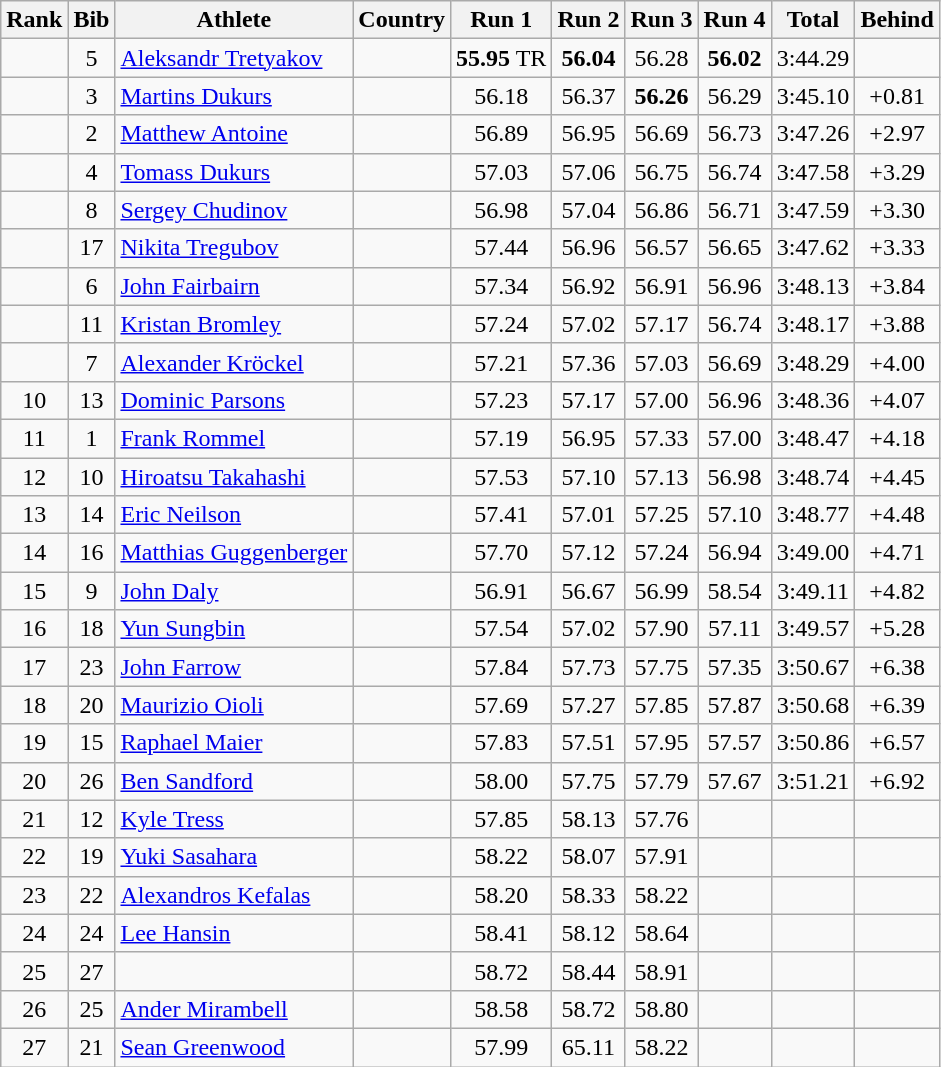<table class="wikitable sortable" style="text-align:center">
<tr>
<th>Rank</th>
<th>Bib</th>
<th>Athlete</th>
<th>Country</th>
<th>Run 1</th>
<th>Run 2</th>
<th>Run 3</th>
<th>Run 4</th>
<th>Total</th>
<th>Behind</th>
</tr>
<tr>
<td></td>
<td>5</td>
<td align=left><a href='#'>Aleksandr Tretyakov</a></td>
<td align=left></td>
<td><strong>55.95</strong> TR</td>
<td><strong>56.04</strong></td>
<td>56.28</td>
<td><strong>56.02</strong></td>
<td>3:44.29</td>
<td></td>
</tr>
<tr>
<td></td>
<td>3</td>
<td align=left><a href='#'>Martins Dukurs</a></td>
<td align=left></td>
<td>56.18</td>
<td>56.37</td>
<td><strong>56.26</strong></td>
<td>56.29</td>
<td>3:45.10</td>
<td>+0.81</td>
</tr>
<tr>
<td></td>
<td>2</td>
<td align=left><a href='#'>Matthew Antoine</a></td>
<td align=left></td>
<td>56.89</td>
<td>56.95</td>
<td>56.69</td>
<td>56.73</td>
<td>3:47.26</td>
<td>+2.97</td>
</tr>
<tr>
<td></td>
<td>4</td>
<td align=left><a href='#'>Tomass Dukurs</a></td>
<td align=left></td>
<td>57.03</td>
<td>57.06</td>
<td>56.75</td>
<td>56.74</td>
<td>3:47.58</td>
<td>+3.29</td>
</tr>
<tr>
<td></td>
<td>8</td>
<td align=left><a href='#'>Sergey Chudinov</a></td>
<td align=left></td>
<td>56.98</td>
<td>57.04</td>
<td>56.86</td>
<td>56.71</td>
<td>3:47.59</td>
<td>+3.30</td>
</tr>
<tr>
<td></td>
<td>17</td>
<td align=left><a href='#'>Nikita Tregubov</a></td>
<td align=left></td>
<td>57.44</td>
<td>56.96</td>
<td>56.57</td>
<td>56.65</td>
<td>3:47.62</td>
<td>+3.33</td>
</tr>
<tr>
<td></td>
<td>6</td>
<td align=left><a href='#'>John Fairbairn</a></td>
<td align=left></td>
<td>57.34</td>
<td>56.92</td>
<td>56.91</td>
<td>56.96</td>
<td>3:48.13</td>
<td>+3.84</td>
</tr>
<tr>
<td></td>
<td>11</td>
<td align=left><a href='#'>Kristan Bromley</a></td>
<td align=left></td>
<td>57.24</td>
<td>57.02</td>
<td>57.17</td>
<td>56.74</td>
<td>3:48.17</td>
<td>+3.88</td>
</tr>
<tr>
<td></td>
<td>7</td>
<td align=left><a href='#'>Alexander Kröckel</a></td>
<td align=left></td>
<td>57.21</td>
<td>57.36</td>
<td>57.03</td>
<td>56.69</td>
<td>3:48.29</td>
<td>+4.00</td>
</tr>
<tr>
<td>10</td>
<td>13</td>
<td align=left><a href='#'>Dominic Parsons</a></td>
<td align=left></td>
<td>57.23</td>
<td>57.17</td>
<td>57.00</td>
<td>56.96</td>
<td>3:48.36</td>
<td>+4.07</td>
</tr>
<tr>
<td>11</td>
<td>1</td>
<td align=left><a href='#'>Frank Rommel</a></td>
<td align=left></td>
<td>57.19</td>
<td>56.95</td>
<td>57.33</td>
<td>57.00</td>
<td>3:48.47</td>
<td>+4.18</td>
</tr>
<tr>
<td>12</td>
<td>10</td>
<td align=left><a href='#'>Hiroatsu Takahashi</a></td>
<td align=left></td>
<td>57.53</td>
<td>57.10</td>
<td>57.13</td>
<td>56.98</td>
<td>3:48.74</td>
<td>+4.45</td>
</tr>
<tr>
<td>13</td>
<td>14</td>
<td align=left><a href='#'>Eric Neilson</a></td>
<td align=left></td>
<td>57.41</td>
<td>57.01</td>
<td>57.25</td>
<td>57.10</td>
<td>3:48.77</td>
<td>+4.48</td>
</tr>
<tr>
<td>14</td>
<td>16</td>
<td align=left><a href='#'>Matthias Guggenberger</a></td>
<td align=left></td>
<td>57.70</td>
<td>57.12</td>
<td>57.24</td>
<td>56.94</td>
<td>3:49.00</td>
<td>+4.71</td>
</tr>
<tr>
<td>15</td>
<td>9</td>
<td align=left><a href='#'>John Daly</a></td>
<td align=left></td>
<td>56.91</td>
<td>56.67</td>
<td>56.99</td>
<td>58.54</td>
<td>3:49.11</td>
<td>+4.82</td>
</tr>
<tr>
<td>16</td>
<td>18</td>
<td align=left><a href='#'>Yun Sungbin</a></td>
<td align=left></td>
<td>57.54</td>
<td>57.02</td>
<td>57.90</td>
<td>57.11</td>
<td>3:49.57</td>
<td>+5.28</td>
</tr>
<tr>
<td>17</td>
<td>23</td>
<td align=left><a href='#'>John Farrow</a></td>
<td align=left></td>
<td>57.84</td>
<td>57.73</td>
<td>57.75</td>
<td>57.35</td>
<td>3:50.67</td>
<td>+6.38</td>
</tr>
<tr>
<td>18</td>
<td>20</td>
<td align=left><a href='#'>Maurizio Oioli</a></td>
<td align=left></td>
<td>57.69</td>
<td>57.27</td>
<td>57.85</td>
<td>57.87</td>
<td>3:50.68</td>
<td>+6.39</td>
</tr>
<tr>
<td>19</td>
<td>15</td>
<td align=left><a href='#'>Raphael Maier</a></td>
<td align=left></td>
<td>57.83</td>
<td>57.51</td>
<td>57.95</td>
<td>57.57</td>
<td>3:50.86</td>
<td>+6.57</td>
</tr>
<tr>
<td>20</td>
<td>26</td>
<td align=left><a href='#'>Ben Sandford</a></td>
<td align=left></td>
<td>58.00</td>
<td>57.75</td>
<td>57.79</td>
<td>57.67</td>
<td>3:51.21</td>
<td>+6.92</td>
</tr>
<tr>
<td>21</td>
<td>12</td>
<td align=left><a href='#'>Kyle Tress</a></td>
<td align=left></td>
<td>57.85</td>
<td>58.13</td>
<td>57.76</td>
<td></td>
<td></td>
<td></td>
</tr>
<tr>
<td>22</td>
<td>19</td>
<td align=left><a href='#'>Yuki Sasahara</a></td>
<td align=left></td>
<td>58.22</td>
<td>58.07</td>
<td>57.91</td>
<td></td>
<td></td>
<td></td>
</tr>
<tr>
<td>23</td>
<td>22</td>
<td align=left><a href='#'>Alexandros Kefalas</a></td>
<td align=left></td>
<td>58.20</td>
<td>58.33</td>
<td>58.22</td>
<td></td>
<td></td>
<td></td>
</tr>
<tr>
<td>24</td>
<td>24</td>
<td align=left><a href='#'>Lee Hansin</a></td>
<td align=left></td>
<td>58.41</td>
<td>58.12</td>
<td>58.64</td>
<td></td>
<td></td>
<td></td>
</tr>
<tr>
<td>25</td>
<td>27</td>
<td align=left></td>
<td align=left></td>
<td>58.72</td>
<td>58.44</td>
<td>58.91</td>
<td></td>
<td></td>
<td></td>
</tr>
<tr>
<td>26</td>
<td>25</td>
<td align=left><a href='#'>Ander Mirambell</a></td>
<td align=left></td>
<td>58.58</td>
<td>58.72</td>
<td>58.80</td>
<td></td>
<td></td>
<td></td>
</tr>
<tr>
<td>27</td>
<td>21</td>
<td align=left><a href='#'>Sean Greenwood</a></td>
<td align=left></td>
<td>57.99</td>
<td>65.11</td>
<td>58.22</td>
<td></td>
<td></td>
<td></td>
</tr>
</table>
